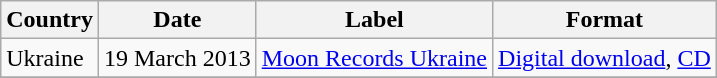<table class="sortable wikitable">
<tr>
<th>Country</th>
<th>Date</th>
<th>Label</th>
<th>Format</th>
</tr>
<tr>
<td>Ukraine</td>
<td>19 March 2013</td>
<td><a href='#'>Moon Records Ukraine</a></td>
<td><a href='#'>Digital download</a>, <a href='#'>CD</a></td>
</tr>
<tr>
</tr>
</table>
